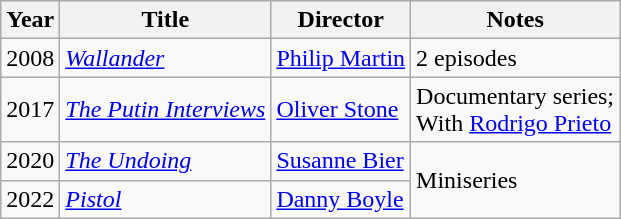<table class="wikitable">
<tr>
<th>Year</th>
<th>Title</th>
<th>Director</th>
<th>Notes</th>
</tr>
<tr>
<td>2008</td>
<td><em><a href='#'>Wallander</a></em></td>
<td><a href='#'>Philip Martin</a></td>
<td>2 episodes</td>
</tr>
<tr>
<td>2017</td>
<td><em><a href='#'>The Putin Interviews</a></em></td>
<td><a href='#'>Oliver Stone</a></td>
<td>Documentary series;<br>With <a href='#'>Rodrigo Prieto</a></td>
</tr>
<tr>
<td>2020</td>
<td><em><a href='#'>The Undoing</a></em></td>
<td><a href='#'>Susanne Bier</a></td>
<td rowspan=2>Miniseries</td>
</tr>
<tr>
<td>2022</td>
<td><em><a href='#'>Pistol</a></em></td>
<td><a href='#'>Danny Boyle</a></td>
</tr>
</table>
